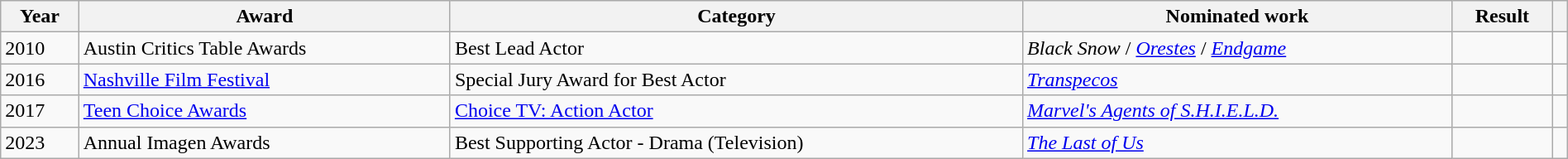<table class="wikitable" style="width: 100%;">
<tr>
<th>Year</th>
<th>Award</th>
<th>Category</th>
<th>Nominated work</th>
<th>Result</th>
<th></th>
</tr>
<tr>
<td>2010</td>
<td>Austin Critics Table Awards</td>
<td>Best Lead Actor</td>
<td><em>Black Snow</em> / <em><a href='#'>Orestes</a></em> / <em><a href='#'>Endgame</a></em></td>
<td></td>
<td style="text-align:center;"></td>
</tr>
<tr>
<td>2016</td>
<td><a href='#'>Nashville Film Festival</a></td>
<td>Special Jury Award for Best Actor</td>
<td><em><a href='#'>Transpecos</a></em></td>
<td></td>
<td style="text-align:center;"></td>
</tr>
<tr>
<td>2017</td>
<td><a href='#'>Teen Choice Awards</a></td>
<td><a href='#'>Choice TV: Action Actor</a></td>
<td><em><a href='#'>Marvel's Agents of S.H.I.E.L.D.</a></em></td>
<td></td>
<td style="text-align:center;"></td>
</tr>
<tr>
<td>2023</td>
<td>Annual Imagen Awards</td>
<td>Best Supporting Actor - Drama (Television)</td>
<td><em><a href='#'>The Last of Us</a></em></td>
<td></td>
<td></td>
</tr>
</table>
